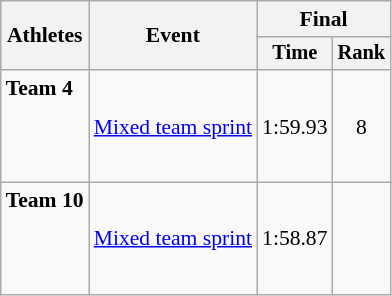<table class="wikitable" style="font-size:90%">
<tr>
<th rowspan="2">Athletes</th>
<th rowspan="2">Event</th>
<th colspan="2">Final</th>
</tr>
<tr style="font-size:95%">
<th>Time</th>
<th>Rank</th>
</tr>
<tr align=center>
<td align=left><strong>Team 4</strong><br><br><br><br></td>
<td align=left><a href='#'>Mixed team sprint</a></td>
<td>1:59.93</td>
<td>8</td>
</tr>
<tr align=center>
<td align=left><strong>Team 10</strong><br><br><br><br></td>
<td align=left><a href='#'>Mixed team sprint</a></td>
<td>1:58.87</td>
<td></td>
</tr>
</table>
